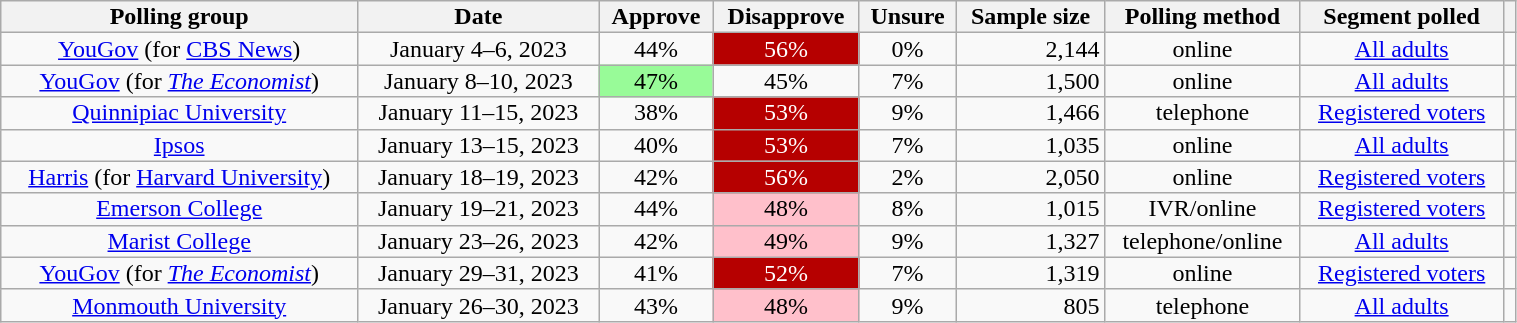<table class="wikitable sortable" style="text-align:center;line-height:14px;width: 80%;">
<tr>
<th class="unsortable">Polling group</th>
<th>Date</th>
<th>Approve</th>
<th>Disapprove</th>
<th>Unsure</th>
<th>Sample size</th>
<th>Polling method</th>
<th class="unsortable">Segment polled</th>
<th class="unsortable"></th>
</tr>
<tr>
<td><a href='#'>YouGov</a> (for <a href='#'>CBS News</a>)</td>
<td>January 4–6, 2023</td>
<td>44%</td>
<td style="background: #B60000; color: white">56%</td>
<td>0%</td>
<td align=right>2,144</td>
<td>online</td>
<td><a href='#'>All adults</a></td>
<td></td>
</tr>
<tr>
<td><a href='#'>YouGov</a> (for <em><a href='#'>The Economist</a></em>)</td>
<td>January 8–10, 2023</td>
<td style="background: PaleGreen; color: black">47%</td>
<td>45%</td>
<td>7%</td>
<td align=right>1,500</td>
<td>online</td>
<td><a href='#'>All adults</a></td>
<td></td>
</tr>
<tr>
<td><a href='#'>Quinnipiac University</a></td>
<td>January 11–15, 2023</td>
<td>38%</td>
<td style="background: #B60000; color: white">53%</td>
<td>9%</td>
<td align=right>1,466</td>
<td>telephone</td>
<td><a href='#'>Registered voters</a></td>
<td></td>
</tr>
<tr>
<td><a href='#'>Ipsos</a></td>
<td>January 13–15, 2023</td>
<td>40%</td>
<td style="background: #B60000; color: white">53%</td>
<td>7%</td>
<td align=right>1,035</td>
<td>online</td>
<td><a href='#'>All adults</a></td>
<td></td>
</tr>
<tr>
<td rowspan="1"><a href='#'>Harris</a> (for <a href='#'>Harvard University</a>)</td>
<td>January 18–19, 2023</td>
<td>42%</td>
<td style="background: #B60000; color: white">56%</td>
<td>2%</td>
<td align=right>2,050</td>
<td>online</td>
<td rowspan="1"><a href='#'>Registered voters</a></td>
<td></td>
</tr>
<tr>
<td><a href='#'>Emerson College</a></td>
<td>January 19–21, 2023</td>
<td>44%</td>
<td style="background: pink; color: black">48%</td>
<td>8%</td>
<td align=right>1,015</td>
<td>IVR/online</td>
<td><a href='#'>Registered voters</a></td>
<td></td>
</tr>
<tr>
<td rowspan="1"><a href='#'>Marist College</a></td>
<td>January 23–26, 2023</td>
<td>42%</td>
<td style="background: pink; color: black">49%</td>
<td>9%</td>
<td align=right>1,327</td>
<td>telephone/online</td>
<td><a href='#'>All adults</a></td>
<td></td>
</tr>
<tr>
<td><a href='#'>YouGov</a> (for <em><a href='#'>The Economist</a></em>)</td>
<td>January 29–31, 2023</td>
<td>41%</td>
<td style="background: #B60000; color: white">52%</td>
<td>7%</td>
<td align=right>1,319</td>
<td>online</td>
<td><a href='#'>Registered voters</a></td>
<td></td>
</tr>
<tr>
<td><a href='#'>Monmouth University</a></td>
<td>January 26–30, 2023</td>
<td>43%</td>
<td style="background: pink; color: black">48%</td>
<td>9%</td>
<td align=right>805</td>
<td>telephone</td>
<td><a href='#'>All adults</a></td>
<td></td>
</tr>
</table>
